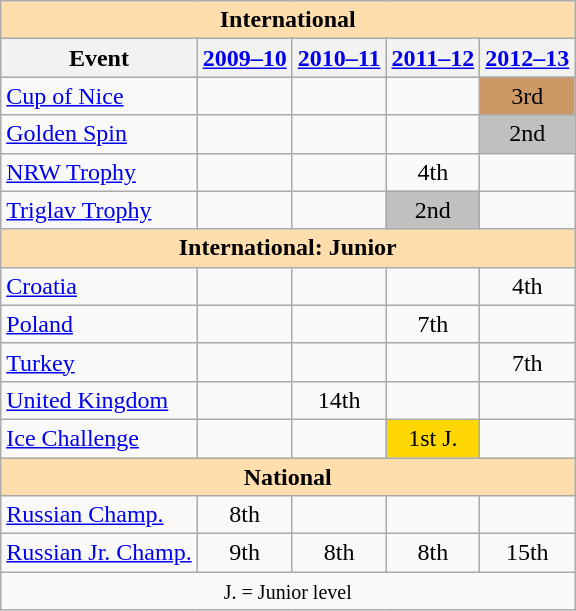<table class="wikitable" style="text-align:center">
<tr>
<th style="background-color: #ffdead; " colspan=5 align=center>International</th>
</tr>
<tr>
<th>Event</th>
<th><a href='#'>2009–10</a></th>
<th><a href='#'>2010–11</a></th>
<th><a href='#'>2011–12</a></th>
<th><a href='#'>2012–13</a></th>
</tr>
<tr>
<td align=left><a href='#'>Cup of Nice</a></td>
<td></td>
<td></td>
<td></td>
<td bgcolor=cc9966>3rd</td>
</tr>
<tr>
<td align=left><a href='#'>Golden Spin</a></td>
<td></td>
<td></td>
<td></td>
<td bgcolor=silver>2nd</td>
</tr>
<tr>
<td align=left><a href='#'>NRW Trophy</a></td>
<td></td>
<td></td>
<td>4th</td>
<td></td>
</tr>
<tr>
<td align=left><a href='#'>Triglav Trophy</a></td>
<td></td>
<td></td>
<td bgcolor=silver>2nd</td>
<td></td>
</tr>
<tr>
<th style="background-color: #ffdead; " colspan=5 align=center>International: Junior</th>
</tr>
<tr>
<td align=left> <a href='#'>Croatia</a></td>
<td></td>
<td></td>
<td></td>
<td>4th</td>
</tr>
<tr>
<td align=left> <a href='#'>Poland</a></td>
<td></td>
<td></td>
<td>7th</td>
<td></td>
</tr>
<tr>
<td align=left> <a href='#'>Turkey</a></td>
<td></td>
<td></td>
<td></td>
<td>7th</td>
</tr>
<tr>
<td align=left> <a href='#'>United Kingdom</a></td>
<td></td>
<td>14th</td>
<td></td>
<td></td>
</tr>
<tr>
<td align=left><a href='#'>Ice Challenge</a></td>
<td></td>
<td></td>
<td bgcolor=gold>1st J.</td>
<td></td>
</tr>
<tr>
<th style="background-color: #ffdead; " colspan=5 align=center>National</th>
</tr>
<tr>
<td align=left><a href='#'>Russian Champ.</a></td>
<td>8th</td>
<td></td>
<td></td>
<td></td>
</tr>
<tr>
<td align=left><a href='#'>Russian Jr. Champ.</a></td>
<td>9th</td>
<td>8th</td>
<td>8th</td>
<td>15th</td>
</tr>
<tr>
<td colspan=5 align=center><small> J. = Junior level </small></td>
</tr>
</table>
